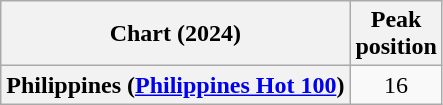<table class="wikitable sortable plainrowheaders" style="text-align:center">
<tr>
<th scope="col">Chart (2024)</th>
<th scope="col">Peak<br>position</th>
</tr>
<tr>
<th scope="row">Philippines (<a href='#'>Philippines Hot 100</a>)</th>
<td>16</td>
</tr>
</table>
